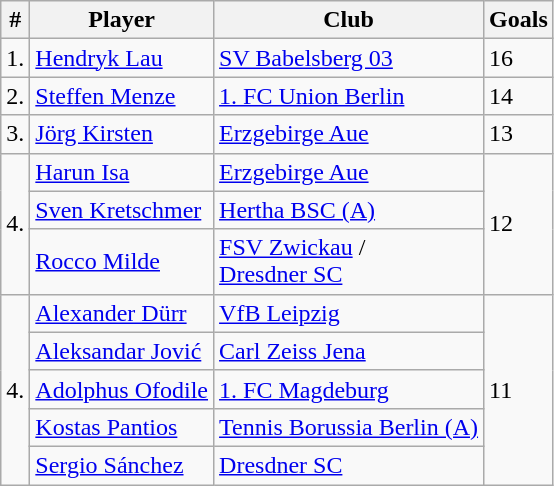<table class="wikitable">
<tr>
<th>#</th>
<th>Player</th>
<th>Club</th>
<th>Goals</th>
</tr>
<tr>
<td>1.</td>
<td> <a href='#'>Hendryk Lau</a></td>
<td><a href='#'>SV Babelsberg 03</a></td>
<td>16</td>
</tr>
<tr>
<td>2.</td>
<td> <a href='#'>Steffen Menze</a></td>
<td><a href='#'>1. FC Union Berlin</a></td>
<td>14</td>
</tr>
<tr>
<td>3.</td>
<td> <a href='#'>Jörg Kirsten</a></td>
<td><a href='#'>Erzgebirge Aue</a></td>
<td>13</td>
</tr>
<tr>
<td rowspan="3">4.</td>
<td> <a href='#'>Harun Isa</a></td>
<td><a href='#'>Erzgebirge Aue</a></td>
<td rowspan="3">12</td>
</tr>
<tr>
<td> <a href='#'>Sven Kretschmer</a></td>
<td><a href='#'>Hertha BSC (A)</a></td>
</tr>
<tr>
<td> <a href='#'>Rocco Milde</a></td>
<td><a href='#'>FSV Zwickau</a> /<br><a href='#'>Dresdner SC</a></td>
</tr>
<tr>
<td rowspan="5">4.</td>
<td> <a href='#'>Alexander Dürr</a></td>
<td><a href='#'>VfB Leipzig</a></td>
<td rowspan="5">11</td>
</tr>
<tr>
<td> <a href='#'>Aleksandar Jović</a></td>
<td><a href='#'>Carl Zeiss Jena</a></td>
</tr>
<tr>
<td> <a href='#'>Adolphus Ofodile</a></td>
<td><a href='#'>1. FC Magdeburg</a></td>
</tr>
<tr>
<td> <a href='#'>Kostas Pantios</a></td>
<td><a href='#'>Tennis Borussia Berlin (A)</a></td>
</tr>
<tr>
<td> <a href='#'>Sergio Sánchez</a></td>
<td><a href='#'>Dresdner SC</a></td>
</tr>
</table>
